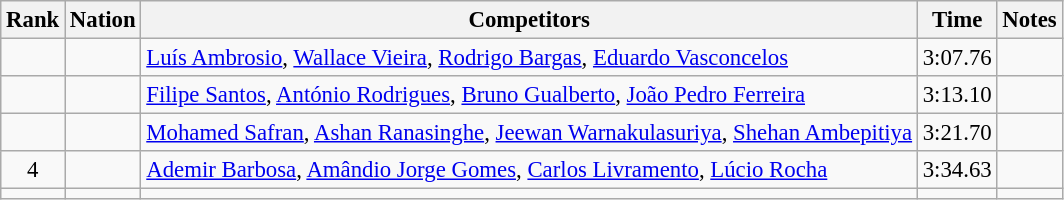<table class="wikitable sortable" style="text-align:center; font-size:95%">
<tr>
<th>Rank</th>
<th>Nation</th>
<th>Competitors</th>
<th>Time</th>
<th>Notes</th>
</tr>
<tr>
<td></td>
<td align=left></td>
<td align=left><a href='#'>Luís Ambrosio</a>, <a href='#'>Wallace Vieira</a>, <a href='#'>Rodrigo Bargas</a>, <a href='#'>Eduardo Vasconcelos</a></td>
<td>3:07.76</td>
<td></td>
</tr>
<tr>
<td></td>
<td align=left></td>
<td align=left><a href='#'>Filipe Santos</a>, <a href='#'>António Rodrigues</a>, <a href='#'>Bruno Gualberto</a>, <a href='#'>João Pedro Ferreira</a></td>
<td>3:13.10</td>
<td></td>
</tr>
<tr>
<td></td>
<td align=left></td>
<td align=left><a href='#'>Mohamed Safran</a>, <a href='#'>Ashan Ranasinghe</a>, <a href='#'>Jeewan Warnakulasuriya</a>, <a href='#'>Shehan Ambepitiya</a></td>
<td>3:21.70</td>
<td></td>
</tr>
<tr>
<td>4</td>
<td align=left></td>
<td align=left><a href='#'>Ademir Barbosa</a>, <a href='#'>Amândio Jorge Gomes</a>, <a href='#'>Carlos Livramento</a>, <a href='#'>Lúcio Rocha</a></td>
<td>3:34.63</td>
<td></td>
</tr>
<tr>
<td></td>
<td align=left></td>
<td align=left></td>
<td></td>
<td></td>
</tr>
</table>
